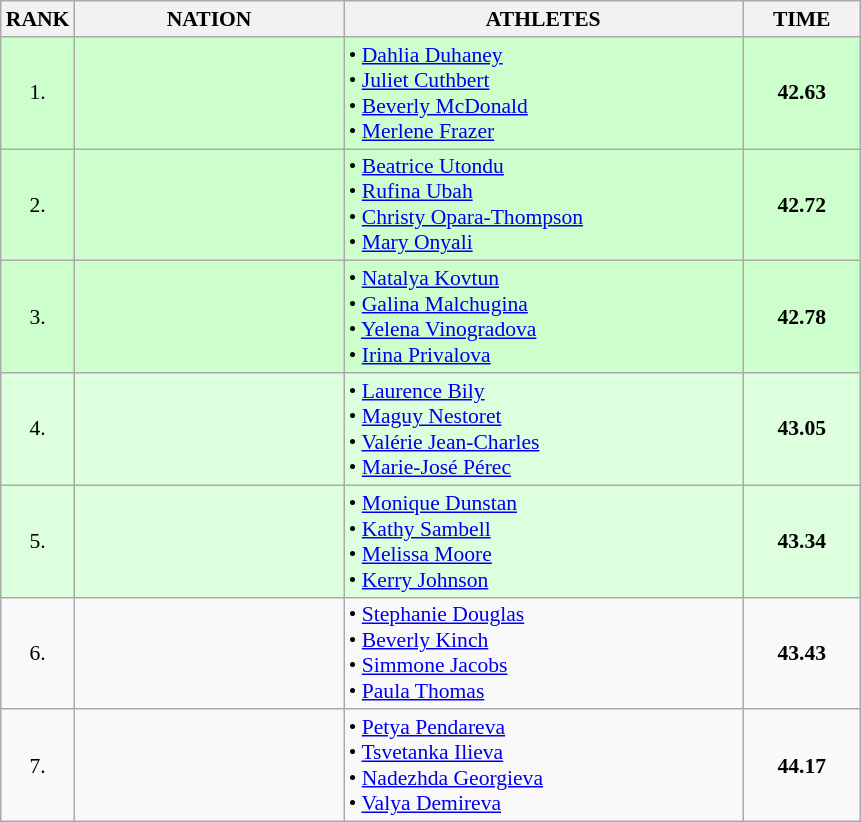<table class="wikitable" style="border-collapse: collapse; font-size: 90%;">
<tr>
<th>RANK</th>
<th style="width: 12em">NATION</th>
<th style="width: 18em">ATHLETES</th>
<th style="width: 5em">TIME</th>
</tr>
<tr style="background:#ccffcc;">
<td align="center">1.</td>
<td align="center"></td>
<td>• <a href='#'>Dahlia Duhaney</a><br>• <a href='#'>Juliet Cuthbert</a><br>• <a href='#'>Beverly McDonald</a><br>• <a href='#'>Merlene Frazer</a></td>
<td align="center"><strong>42.63</strong></td>
</tr>
<tr style="background:#ccffcc;">
<td align="center">2.</td>
<td align="center"></td>
<td>• <a href='#'>Beatrice Utondu</a><br>• <a href='#'>Rufina Ubah</a><br>• <a href='#'>Christy Opara-Thompson</a><br>• <a href='#'>Mary Onyali</a></td>
<td align="center"><strong>42.72</strong></td>
</tr>
<tr style="background:#ccffcc;">
<td align="center">3.</td>
<td align="center"></td>
<td>• <a href='#'>Natalya Kovtun</a><br>• <a href='#'>Galina Malchugina</a><br>• <a href='#'>Yelena Vinogradova</a><br>• <a href='#'>Irina Privalova</a></td>
<td align="center"><strong>42.78</strong></td>
</tr>
<tr style="background:#ddffdd;">
<td align="center">4.</td>
<td align="center"></td>
<td>• <a href='#'>Laurence Bily</a><br>• <a href='#'>Maguy Nestoret</a><br>• <a href='#'>Valérie Jean-Charles</a><br>• <a href='#'>Marie-José Pérec</a></td>
<td align="center"><strong>43.05</strong></td>
</tr>
<tr style="background:#ddffdd;">
<td align="center">5.</td>
<td align="center"></td>
<td>• <a href='#'>Monique Dunstan</a><br>• <a href='#'>Kathy Sambell</a><br>• <a href='#'>Melissa Moore</a><br>• <a href='#'>Kerry Johnson</a></td>
<td align="center"><strong>43.34</strong></td>
</tr>
<tr>
<td align="center">6.</td>
<td align="center"></td>
<td>• <a href='#'>Stephanie Douglas</a><br>• <a href='#'>Beverly Kinch</a><br>• <a href='#'>Simmone Jacobs</a><br>• <a href='#'>Paula Thomas</a></td>
<td align="center"><strong>43.43</strong></td>
</tr>
<tr>
<td align="center">7.</td>
<td align="center"></td>
<td>• <a href='#'>Petya Pendareva</a><br>• <a href='#'>Tsvetanka Ilieva</a><br>• <a href='#'>Nadezhda Georgieva</a><br>• <a href='#'>Valya Demireva</a></td>
<td align="center"><strong>44.17</strong></td>
</tr>
</table>
